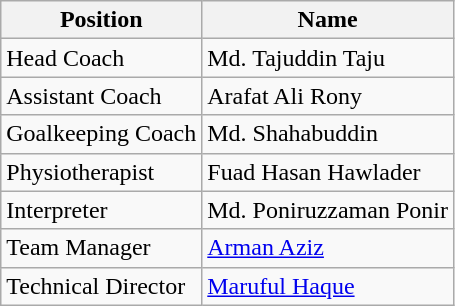<table class="wikitable">
<tr>
<th>Position</th>
<th>Name</th>
</tr>
<tr>
<td>Head Coach</td>
<td> Md. Tajuddin Taju</td>
</tr>
<tr>
<td>Assistant Coach</td>
<td> Arafat Ali Rony</td>
</tr>
<tr>
<td>Goalkeeping Coach</td>
<td> Md. Shahabuddin</td>
</tr>
<tr>
<td>Physiotherapist</td>
<td> Fuad Hasan Hawlader</td>
</tr>
<tr>
<td>Interpreter</td>
<td> Md. Poniruzzaman Ponir</td>
</tr>
<tr>
<td>Team Manager</td>
<td> <a href='#'>Arman Aziz</a></td>
</tr>
<tr>
<td>Technical Director</td>
<td> <a href='#'>Maruful Haque</a></td>
</tr>
</table>
